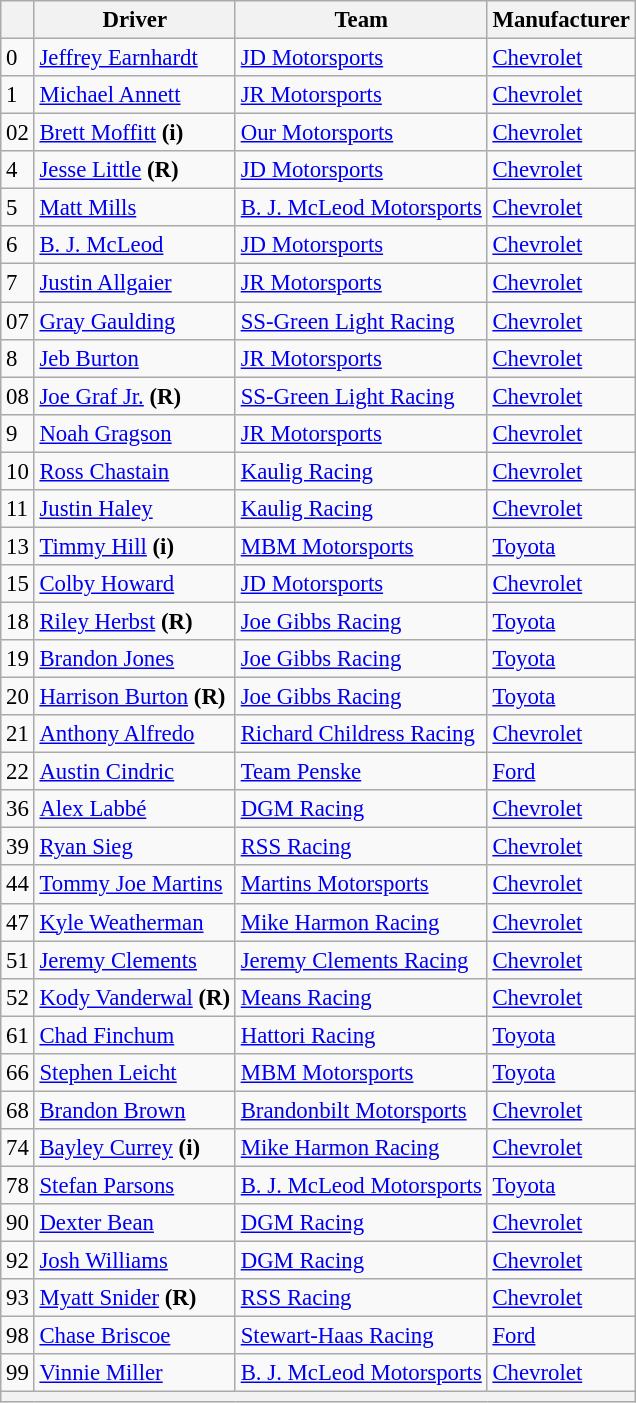<table class="wikitable" style="font-size:95%">
<tr>
<th></th>
<th>Driver</th>
<th>Team</th>
<th>Manufacturer</th>
</tr>
<tr>
<td>0</td>
<td><a href='#'>Jeffrey Earnhardt</a></td>
<td><a href='#'>JD Motorsports</a></td>
<td><a href='#'>Chevrolet</a></td>
</tr>
<tr>
<td>1</td>
<td><a href='#'>Michael Annett</a></td>
<td><a href='#'>JR Motorsports</a></td>
<td><a href='#'>Chevrolet</a></td>
</tr>
<tr>
<td>02</td>
<td><a href='#'>Brett Moffitt</a> <strong>(i)</strong></td>
<td><a href='#'>Our Motorsports</a></td>
<td><a href='#'>Chevrolet</a></td>
</tr>
<tr>
<td>4</td>
<td><a href='#'>Jesse Little</a> <strong>(R)</strong></td>
<td><a href='#'>JD Motorsports</a></td>
<td><a href='#'>Chevrolet</a></td>
</tr>
<tr>
<td>5</td>
<td><a href='#'>Matt Mills</a></td>
<td><a href='#'>B. J. McLeod Motorsports</a></td>
<td><a href='#'>Chevrolet</a></td>
</tr>
<tr>
<td>6</td>
<td><a href='#'>B. J. McLeod</a></td>
<td><a href='#'>JD Motorsports</a></td>
<td><a href='#'>Chevrolet</a></td>
</tr>
<tr>
<td>7</td>
<td><a href='#'>Justin Allgaier</a></td>
<td><a href='#'>JR Motorsports</a></td>
<td><a href='#'>Chevrolet</a></td>
</tr>
<tr>
<td>07</td>
<td><a href='#'>Gray Gaulding</a></td>
<td><a href='#'>SS-Green Light Racing</a></td>
<td><a href='#'>Chevrolet</a></td>
</tr>
<tr>
<td>8</td>
<td><a href='#'>Jeb Burton</a></td>
<td><a href='#'>JR Motorsports</a></td>
<td><a href='#'>Chevrolet</a></td>
</tr>
<tr>
<td>08</td>
<td><a href='#'>Joe Graf Jr.</a> <strong>(R)</strong></td>
<td><a href='#'>SS-Green Light Racing</a></td>
<td><a href='#'>Chevrolet</a></td>
</tr>
<tr>
<td>9</td>
<td><a href='#'>Noah Gragson</a></td>
<td><a href='#'>JR Motorsports</a></td>
<td><a href='#'>Chevrolet</a></td>
</tr>
<tr>
<td>10</td>
<td><a href='#'>Ross Chastain</a></td>
<td><a href='#'>Kaulig Racing</a></td>
<td><a href='#'>Chevrolet</a></td>
</tr>
<tr>
<td>11</td>
<td><a href='#'>Justin Haley</a></td>
<td><a href='#'>Kaulig Racing</a></td>
<td><a href='#'>Chevrolet</a></td>
</tr>
<tr>
<td>13</td>
<td><a href='#'>Timmy Hill</a> <strong>(i)</strong></td>
<td><a href='#'>MBM Motorsports</a></td>
<td><a href='#'>Toyota</a></td>
</tr>
<tr>
<td>15</td>
<td><a href='#'>Colby Howard</a></td>
<td><a href='#'>JD Motorsports</a></td>
<td><a href='#'>Chevrolet</a></td>
</tr>
<tr>
<td>18</td>
<td><a href='#'>Riley Herbst</a> <strong>(R)</strong></td>
<td><a href='#'>Joe Gibbs Racing</a></td>
<td><a href='#'>Toyota</a></td>
</tr>
<tr>
<td>19</td>
<td><a href='#'>Brandon Jones</a></td>
<td><a href='#'>Joe Gibbs Racing</a></td>
<td><a href='#'>Toyota</a></td>
</tr>
<tr>
<td>20</td>
<td><a href='#'>Harrison Burton</a> <strong>(R)</strong></td>
<td><a href='#'>Joe Gibbs Racing</a></td>
<td><a href='#'>Toyota</a></td>
</tr>
<tr>
<td>21</td>
<td><a href='#'>Anthony Alfredo</a></td>
<td><a href='#'>Richard Childress Racing</a></td>
<td><a href='#'>Chevrolet</a></td>
</tr>
<tr>
<td>22</td>
<td><a href='#'>Austin Cindric</a></td>
<td><a href='#'>Team Penske</a></td>
<td><a href='#'>Ford</a></td>
</tr>
<tr>
<td>36</td>
<td><a href='#'>Alex Labbé</a></td>
<td><a href='#'>DGM Racing</a></td>
<td><a href='#'>Chevrolet</a></td>
</tr>
<tr>
<td>39</td>
<td><a href='#'>Ryan Sieg</a></td>
<td><a href='#'>RSS Racing</a></td>
<td><a href='#'>Chevrolet</a></td>
</tr>
<tr>
<td>44</td>
<td><a href='#'>Tommy Joe Martins</a></td>
<td><a href='#'>Martins Motorsports</a></td>
<td><a href='#'>Chevrolet</a></td>
</tr>
<tr>
<td>47</td>
<td><a href='#'>Kyle Weatherman</a></td>
<td><a href='#'>Mike Harmon Racing</a></td>
<td><a href='#'>Chevrolet</a></td>
</tr>
<tr>
<td>51</td>
<td><a href='#'>Jeremy Clements</a></td>
<td><a href='#'>Jeremy Clements Racing</a></td>
<td><a href='#'>Chevrolet</a></td>
</tr>
<tr>
<td>52</td>
<td><a href='#'>Kody Vanderwal</a> <strong>(R)</strong></td>
<td><a href='#'>Means Racing</a></td>
<td><a href='#'>Chevrolet</a></td>
</tr>
<tr>
<td>61</td>
<td><a href='#'>Chad Finchum</a></td>
<td><a href='#'>Hattori Racing</a></td>
<td><a href='#'>Toyota</a></td>
</tr>
<tr>
<td>66</td>
<td><a href='#'>Stephen Leicht</a></td>
<td><a href='#'>MBM Motorsports</a></td>
<td><a href='#'>Toyota</a></td>
</tr>
<tr>
<td>68</td>
<td><a href='#'>Brandon Brown</a></td>
<td><a href='#'>Brandonbilt Motorsports</a></td>
<td><a href='#'>Chevrolet</a></td>
</tr>
<tr>
<td>74</td>
<td><a href='#'>Bayley Currey</a> <strong>(i)</strong></td>
<td><a href='#'>Mike Harmon Racing</a></td>
<td><a href='#'>Chevrolet</a></td>
</tr>
<tr>
<td>78</td>
<td><a href='#'>Stefan Parsons</a></td>
<td><a href='#'>B. J. McLeod Motorsports</a></td>
<td><a href='#'>Toyota</a></td>
</tr>
<tr>
<td>90</td>
<td><a href='#'>Dexter Bean</a></td>
<td><a href='#'>DGM Racing</a></td>
<td><a href='#'>Chevrolet</a></td>
</tr>
<tr>
<td>92</td>
<td><a href='#'>Josh Williams</a></td>
<td><a href='#'>DGM Racing</a></td>
<td><a href='#'>Chevrolet</a></td>
</tr>
<tr>
<td>93</td>
<td><a href='#'>Myatt Snider</a> <strong>(R)</strong></td>
<td><a href='#'>RSS Racing</a></td>
<td><a href='#'>Chevrolet</a></td>
</tr>
<tr>
<td>98</td>
<td><a href='#'>Chase Briscoe</a></td>
<td><a href='#'>Stewart-Haas Racing</a></td>
<td><a href='#'>Ford</a></td>
</tr>
<tr>
<td>99</td>
<td><a href='#'>Vinnie Miller</a></td>
<td><a href='#'>B. J. McLeod Motorsports</a></td>
<td><a href='#'>Chevrolet</a></td>
</tr>
<tr>
<th colspan="6"></th>
</tr>
</table>
